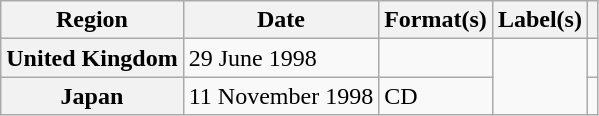<table class="wikitable plainrowheaders">
<tr>
<th scope="col">Region</th>
<th scope="col">Date</th>
<th scope="col">Format(s)</th>
<th scope="col">Label(s)</th>
<th scope="col"></th>
</tr>
<tr>
<th scope="row">United Kingdom</th>
<td>29 June 1998</td>
<td></td>
<td rowspan="2"></td>
<td></td>
</tr>
<tr>
<th scope="row">Japan</th>
<td>11 November 1998</td>
<td>CD</td>
<td></td>
</tr>
</table>
